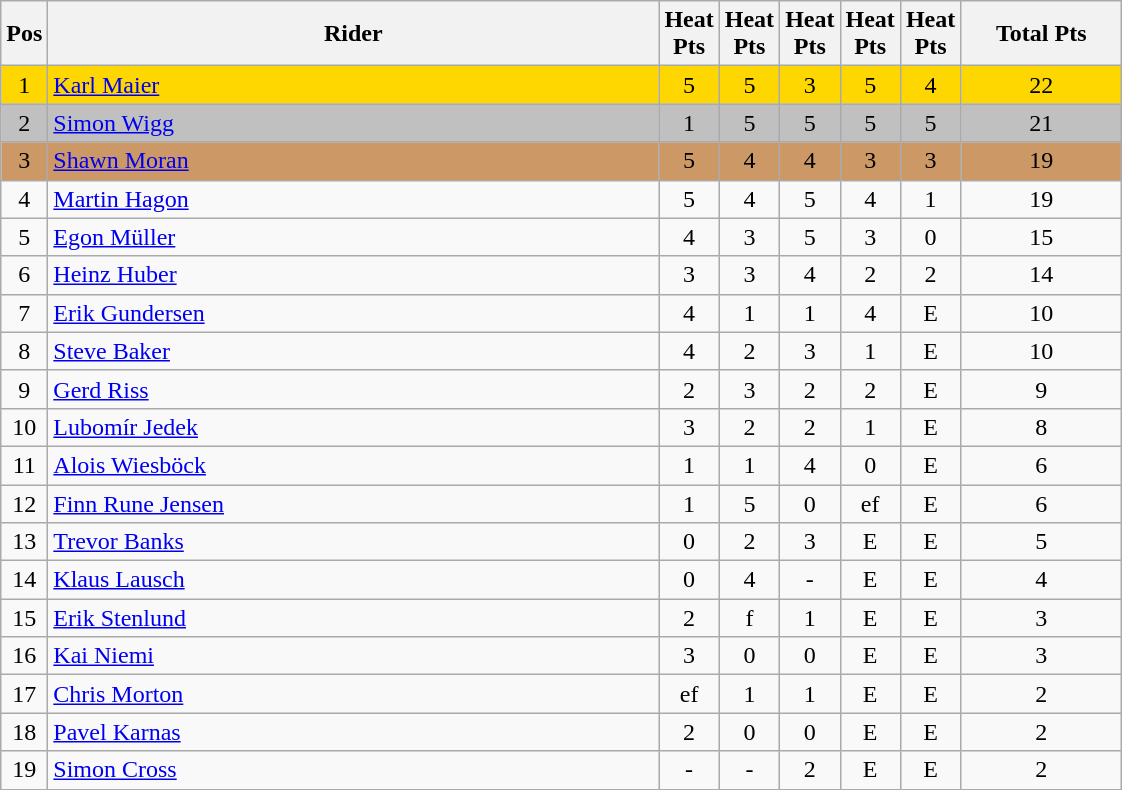<table class="wikitable" style="font-size: 100%">
<tr>
<th width=20>Pos</th>
<th width=400>Rider</th>
<th width=20>Heat Pts</th>
<th width=20>Heat Pts</th>
<th width=20>Heat Pts</th>
<th width=20>Heat Pts</th>
<th width=20>Heat Pts</th>
<th width=100>Total Pts</th>
</tr>
<tr align=center style="background-color: gold;">
<td>1</td>
<td align="left"> <a href='#'>Karl Maier</a></td>
<td>5</td>
<td>5</td>
<td>3</td>
<td>5</td>
<td>4</td>
<td>22</td>
</tr>
<tr align=center style="background-color: silver;">
<td>2</td>
<td align="left"> <a href='#'>Simon Wigg</a></td>
<td>1</td>
<td>5</td>
<td>5</td>
<td>5</td>
<td>5</td>
<td>21</td>
</tr>
<tr align=center style="background-color: #cc9966;">
<td>3</td>
<td align="left"> <a href='#'>Shawn Moran</a></td>
<td>5</td>
<td>4</td>
<td>4</td>
<td>3</td>
<td>3</td>
<td>19</td>
</tr>
<tr align=center>
<td>4</td>
<td align="left"> <a href='#'>Martin Hagon</a></td>
<td>5</td>
<td>4</td>
<td>5</td>
<td>4</td>
<td>1</td>
<td>19</td>
</tr>
<tr align=center>
<td>5</td>
<td align="left"> <a href='#'>Egon Müller</a></td>
<td>4</td>
<td>3</td>
<td>5</td>
<td>3</td>
<td>0</td>
<td>15</td>
</tr>
<tr align=center>
<td>6</td>
<td align="left"> <a href='#'>Heinz Huber</a></td>
<td>3</td>
<td>3</td>
<td>4</td>
<td>2</td>
<td>2</td>
<td>14</td>
</tr>
<tr align=center>
<td>7</td>
<td align="left"> <a href='#'>Erik Gundersen</a></td>
<td>4</td>
<td>1</td>
<td>1</td>
<td>4</td>
<td>E</td>
<td>10</td>
</tr>
<tr align=center>
<td>8</td>
<td align="left"> <a href='#'>Steve Baker</a></td>
<td>4</td>
<td>2</td>
<td>3</td>
<td>1</td>
<td>E</td>
<td>10</td>
</tr>
<tr align=center>
<td>9</td>
<td align="left"> <a href='#'>Gerd Riss</a></td>
<td>2</td>
<td>3</td>
<td>2</td>
<td>2</td>
<td>E</td>
<td>9</td>
</tr>
<tr align=center>
<td>10</td>
<td align="left"> <a href='#'>Lubomír Jedek</a></td>
<td>3</td>
<td>2</td>
<td>2</td>
<td>1</td>
<td>E</td>
<td>8</td>
</tr>
<tr align=center>
<td>11</td>
<td align="left"> <a href='#'>Alois Wiesböck</a></td>
<td>1</td>
<td>1</td>
<td>4</td>
<td>0</td>
<td>E</td>
<td>6</td>
</tr>
<tr align=center>
<td>12</td>
<td align="left"> <a href='#'>Finn Rune Jensen</a></td>
<td>1</td>
<td>5</td>
<td>0</td>
<td>ef</td>
<td>E</td>
<td>6</td>
</tr>
<tr align=center>
<td>13</td>
<td align="left"> <a href='#'>Trevor Banks</a></td>
<td>0</td>
<td>2</td>
<td>3</td>
<td>E</td>
<td>E</td>
<td>5</td>
</tr>
<tr align=center>
<td>14</td>
<td align="left"> <a href='#'>Klaus Lausch</a></td>
<td>0</td>
<td>4</td>
<td>-</td>
<td>E</td>
<td>E</td>
<td>4</td>
</tr>
<tr align=center>
<td>15</td>
<td align="left"> <a href='#'>Erik Stenlund</a></td>
<td>2</td>
<td>f</td>
<td>1</td>
<td>E</td>
<td>E</td>
<td>3</td>
</tr>
<tr align=center>
<td>16</td>
<td align="left"> <a href='#'>Kai Niemi</a></td>
<td>3</td>
<td>0</td>
<td>0</td>
<td>E</td>
<td>E</td>
<td>3</td>
</tr>
<tr align=center>
<td>17</td>
<td align="left"> <a href='#'>Chris Morton</a></td>
<td>ef</td>
<td>1</td>
<td>1</td>
<td>E</td>
<td>E</td>
<td>2</td>
</tr>
<tr align=center>
<td>18</td>
<td align="left"> <a href='#'>Pavel Karnas</a></td>
<td>2</td>
<td>0</td>
<td>0</td>
<td>E</td>
<td>E</td>
<td>2</td>
</tr>
<tr align=center>
<td>19</td>
<td align="left"> <a href='#'>Simon Cross</a></td>
<td>-</td>
<td>-</td>
<td>2</td>
<td>E</td>
<td>E</td>
<td>2</td>
</tr>
</table>
